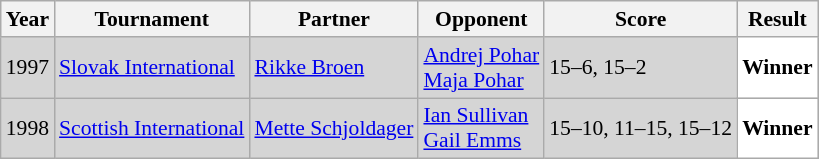<table class="sortable wikitable" style="font-size: 90%;">
<tr>
<th>Year</th>
<th>Tournament</th>
<th>Partner</th>
<th>Opponent</th>
<th>Score</th>
<th>Result</th>
</tr>
<tr style="background:#D5D5D5">
<td align="center">1997</td>
<td align="left"><a href='#'>Slovak International</a></td>
<td align="left"> <a href='#'>Rikke Broen</a></td>
<td align="left"> <a href='#'>Andrej Pohar</a><br> <a href='#'>Maja Pohar</a></td>
<td align="left">15–6, 15–2</td>
<td style="text-align:left; background:white"> <strong>Winner</strong></td>
</tr>
<tr style="background:#D5D5D5">
<td align="center">1998</td>
<td align="left"><a href='#'>Scottish International</a></td>
<td align="left"> <a href='#'>Mette Schjoldager</a></td>
<td align="left"> <a href='#'>Ian Sullivan</a><br> <a href='#'>Gail Emms</a></td>
<td align="left">15–10, 11–15, 15–12</td>
<td style="text-align:left; background:white"> <strong>Winner</strong></td>
</tr>
</table>
